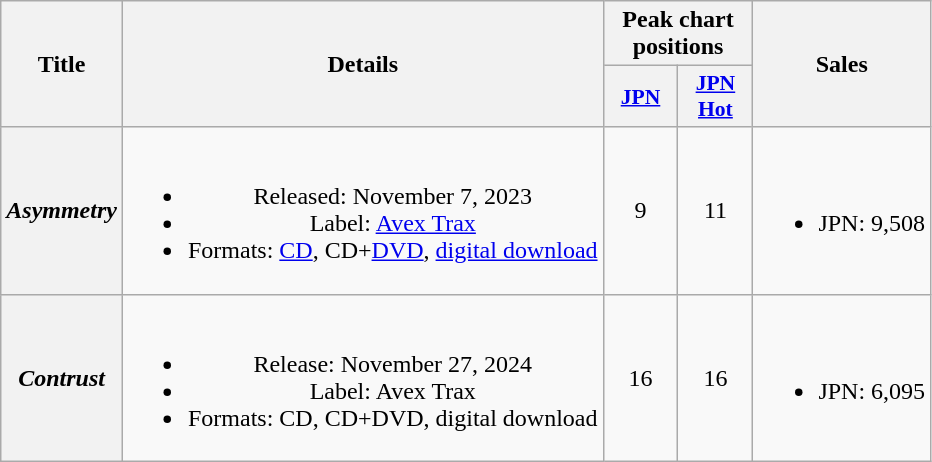<table class="wikitable plainrowheaders" style="text-align:center;">
<tr>
<th scope="col" rowspan="2">Title</th>
<th scope="col" rowspan="2">Details</th>
<th scope="col" colspan="2">Peak chart positions</th>
<th scope="col" rowspan="2">Sales</th>
</tr>
<tr>
<th style="width:3em;font-size:90%;"><a href='#'>JPN</a><br></th>
<th style="width:3em;font-size:90%;"><a href='#'>JPN<br>Hot</a><br></th>
</tr>
<tr>
<th scope="row"><em>Asymmetry</em></th>
<td><br><ul><li>Released: November 7, 2023</li><li>Label: <a href='#'>Avex Trax</a></li><li>Formats: <a href='#'>CD</a>, CD+<a href='#'>DVD</a>, <a href='#'>digital download</a></li></ul></td>
<td>9</td>
<td>11</td>
<td><br><ul><li>JPN: 9,508</li></ul></td>
</tr>
<tr>
<th scope="row"><em>Contrust</em></th>
<td><br><ul><li>Release: November 27, 2024</li><li>Label: Avex Trax</li><li>Formats: CD, CD+DVD, digital download</li></ul></td>
<td>16</td>
<td>16</td>
<td><br><ul><li>JPN: 6,095</li></ul></td>
</tr>
</table>
